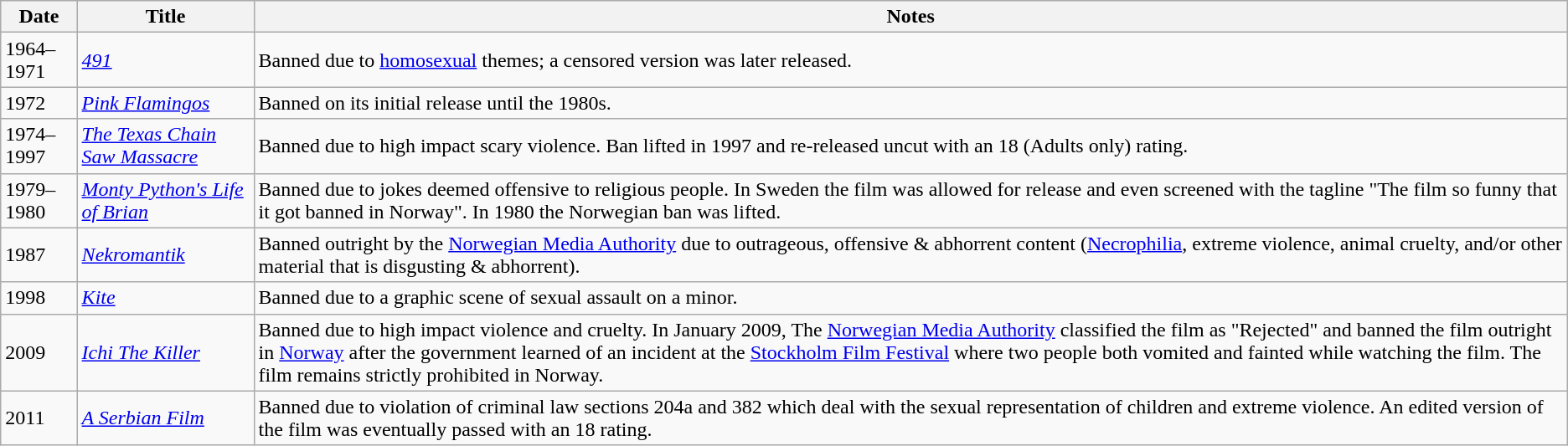<table class="wikitable sortable">
<tr>
<th>Date</th>
<th>Title</th>
<th>Notes</th>
</tr>
<tr>
<td>1964–1971</td>
<td><em><a href='#'>491</a></em></td>
<td>Banned due to <a href='#'>homosexual</a> themes; a censored version was later released.</td>
</tr>
<tr>
<td>1972</td>
<td><em><a href='#'>Pink Flamingos</a></em></td>
<td>Banned on its initial release until the 1980s.</td>
</tr>
<tr>
<td>1974–1997</td>
<td><em><a href='#'>The Texas Chain Saw Massacre</a></em></td>
<td>Banned due to high impact scary violence. Ban lifted in 1997 and re-released uncut with an 18 (Adults only) rating.</td>
</tr>
<tr>
<td>1979–1980</td>
<td><em><a href='#'>Monty Python's Life of Brian</a></em></td>
<td>Banned due to jokes deemed offensive to religious people. In Sweden the film was allowed for release and even screened with the tagline "The film so funny that it got banned in Norway". In 1980 the Norwegian ban was lifted.</td>
</tr>
<tr>
<td>1987</td>
<td><em><a href='#'>Nekromantik</a></em></td>
<td>Banned outright by the <a href='#'>Norwegian Media Authority</a> due to outrageous, offensive & abhorrent content (<a href='#'>Necrophilia</a>, extreme violence, animal cruelty, and/or other material that is disgusting & abhorrent).</td>
</tr>
<tr>
<td>1998</td>
<td><a href='#'><em>Kite</em></a></td>
<td>Banned due to a graphic scene of sexual assault on a minor.</td>
</tr>
<tr>
<td>2009</td>
<td><em><a href='#'>Ichi The Killer</a></em></td>
<td>Banned due to high impact violence and cruelty. In January 2009, The <a href='#'>Norwegian Media Authority</a> classified the film as "Rejected" and banned the film outright in <a href='#'>Norway</a> after the government learned of an incident at the <a href='#'>Stockholm Film Festival</a> where two people both vomited and fainted while watching the film. The film remains strictly prohibited in Norway.</td>
</tr>
<tr>
<td>2011</td>
<td><em><a href='#'>A Serbian Film</a></em></td>
<td>Banned due to violation of criminal law sections 204a and 382 which deal with the sexual representation of children and extreme violence. An edited version of the film was eventually passed with an 18 rating.</td>
</tr>
</table>
